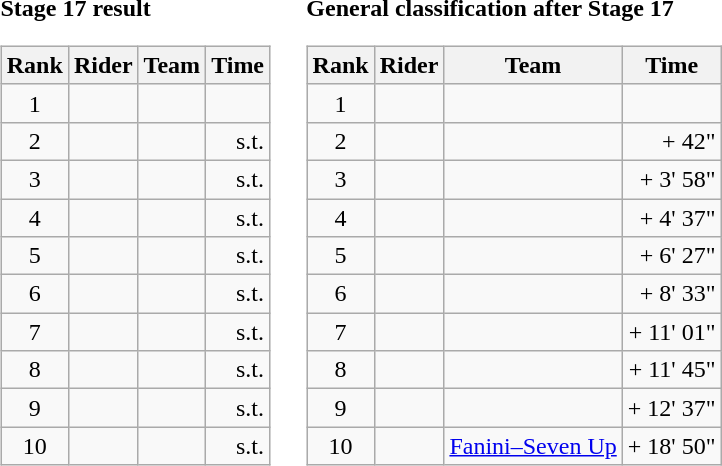<table>
<tr>
<td><strong>Stage 17 result</strong><br><table class="wikitable">
<tr>
<th scope="col">Rank</th>
<th scope="col">Rider</th>
<th scope="col">Team</th>
<th scope="col">Time</th>
</tr>
<tr>
<td style="text-align:center;">1</td>
<td></td>
<td></td>
<td style="text-align:right;"></td>
</tr>
<tr>
<td style="text-align:center;">2</td>
<td></td>
<td></td>
<td style="text-align:right;">s.t.</td>
</tr>
<tr>
<td style="text-align:center;">3</td>
<td></td>
<td></td>
<td style="text-align:right;">s.t.</td>
</tr>
<tr>
<td style="text-align:center;">4</td>
<td></td>
<td></td>
<td style="text-align:right;">s.t.</td>
</tr>
<tr>
<td style="text-align:center;">5</td>
<td></td>
<td></td>
<td style="text-align:right;">s.t.</td>
</tr>
<tr>
<td style="text-align:center;">6</td>
<td></td>
<td></td>
<td style="text-align:right;">s.t.</td>
</tr>
<tr>
<td style="text-align:center;">7</td>
<td></td>
<td></td>
<td style="text-align:right;">s.t.</td>
</tr>
<tr>
<td style="text-align:center;">8</td>
<td></td>
<td></td>
<td style="text-align:right;">s.t.</td>
</tr>
<tr>
<td style="text-align:center;">9</td>
<td></td>
<td></td>
<td style="text-align:right;">s.t.</td>
</tr>
<tr>
<td style="text-align:center;">10</td>
<td></td>
<td></td>
<td style="text-align:right;">s.t.</td>
</tr>
</table>
</td>
<td></td>
<td><strong>General classification after Stage 17</strong><br><table class="wikitable">
<tr>
<th scope="col">Rank</th>
<th scope="col">Rider</th>
<th scope="col">Team</th>
<th scope="col">Time</th>
</tr>
<tr>
<td style="text-align:center;">1</td>
<td></td>
<td></td>
<td style="text-align:right;"></td>
</tr>
<tr>
<td style="text-align:center;">2</td>
<td></td>
<td></td>
<td style="text-align:right;">+ 42"</td>
</tr>
<tr>
<td style="text-align:center;">3</td>
<td></td>
<td></td>
<td style="text-align:right;">+ 3' 58"</td>
</tr>
<tr>
<td style="text-align:center;">4</td>
<td></td>
<td></td>
<td style="text-align:right;">+ 4' 37"</td>
</tr>
<tr>
<td style="text-align:center;">5</td>
<td></td>
<td></td>
<td style="text-align:right;">+ 6' 27"</td>
</tr>
<tr>
<td style="text-align:center;">6</td>
<td></td>
<td></td>
<td style="text-align:right;">+ 8' 33"</td>
</tr>
<tr>
<td style="text-align:center;">7</td>
<td></td>
<td></td>
<td style="text-align:right;">+ 11' 01"</td>
</tr>
<tr>
<td style="text-align:center;">8</td>
<td></td>
<td></td>
<td style="text-align:right;">+ 11' 45"</td>
</tr>
<tr>
<td style="text-align:center;">9</td>
<td></td>
<td></td>
<td style="text-align:right;">+ 12' 37"</td>
</tr>
<tr>
<td style="text-align:center;">10</td>
<td></td>
<td><a href='#'>Fanini–Seven Up</a></td>
<td style="text-align:right;">+ 18' 50"</td>
</tr>
</table>
</td>
</tr>
</table>
